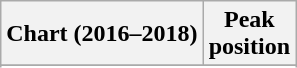<table class="wikitable sortable plainrowheaders" style="text-align:center;">
<tr>
<th scope="col">Chart (2016–2018)</th>
<th scope="col">Peak<br>position</th>
</tr>
<tr>
</tr>
<tr>
</tr>
<tr>
</tr>
<tr>
</tr>
<tr>
</tr>
<tr>
</tr>
<tr>
</tr>
</table>
